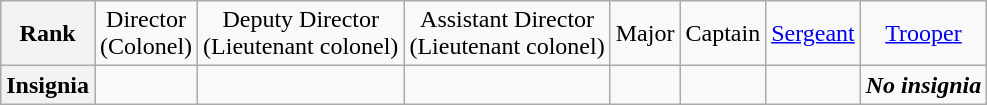<table class="wikitable">
<tr style="text-align:center;">
<th>Rank</th>
<td>Director<br>(Colonel)</td>
<td>Deputy Director<br>(Lieutenant colonel)</td>
<td>Assistant Director<br>(Lieutenant colonel)</td>
<td>Major</td>
<td>Captain</td>
<td><a href='#'>Sergeant</a></td>
<td><a href='#'>Trooper</a></td>
</tr>
<tr style="text-align:center;">
<th>Insignia</th>
<td></td>
<td></td>
<td></td>
<td></td>
<td></td>
<td></td>
<td><strong><em>No insignia</em></strong></td>
</tr>
</table>
